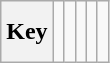<table class="wikitable" style="height:2.6em">
<tr>
<th>Key</th>
<td> </td>
<td></td>
<td></td>
<td></td>
<td></td>
</tr>
</table>
